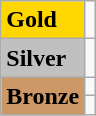<table class="wikitable">
<tr>
<td bgcolor="gold"><strong>Gold</strong></td>
<td></td>
</tr>
<tr>
<td bgcolor="silver"><strong>Silver</strong></td>
<td></td>
</tr>
<tr>
<td rowspan="2" bgcolor="#cc9966"><strong>Bronze</strong></td>
<td></td>
</tr>
<tr>
<td></td>
</tr>
</table>
